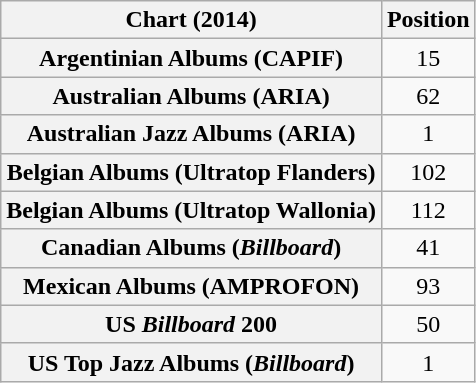<table class="wikitable sortable plainrowheaders" style="text-align:center">
<tr>
<th>Chart (2014)</th>
<th>Position</th>
</tr>
<tr>
<th scope="row">Argentinian Albums (CAPIF)</th>
<td>15</td>
</tr>
<tr>
<th scope="row">Australian Albums (ARIA)</th>
<td>62</td>
</tr>
<tr>
<th scope="row">Australian Jazz Albums (ARIA)</th>
<td>1</td>
</tr>
<tr>
<th scope="row">Belgian Albums (Ultratop Flanders)</th>
<td>102</td>
</tr>
<tr>
<th scope="row">Belgian Albums (Ultratop Wallonia)</th>
<td>112</td>
</tr>
<tr>
<th scope="row">Canadian Albums (<em>Billboard</em>)</th>
<td>41</td>
</tr>
<tr>
<th scope="row">Mexican Albums (AMPROFON)</th>
<td>93</td>
</tr>
<tr>
<th scope="row">US <em>Billboard</em> 200</th>
<td>50</td>
</tr>
<tr>
<th scope="row">US Top Jazz Albums (<em>Billboard</em>)</th>
<td>1</td>
</tr>
</table>
